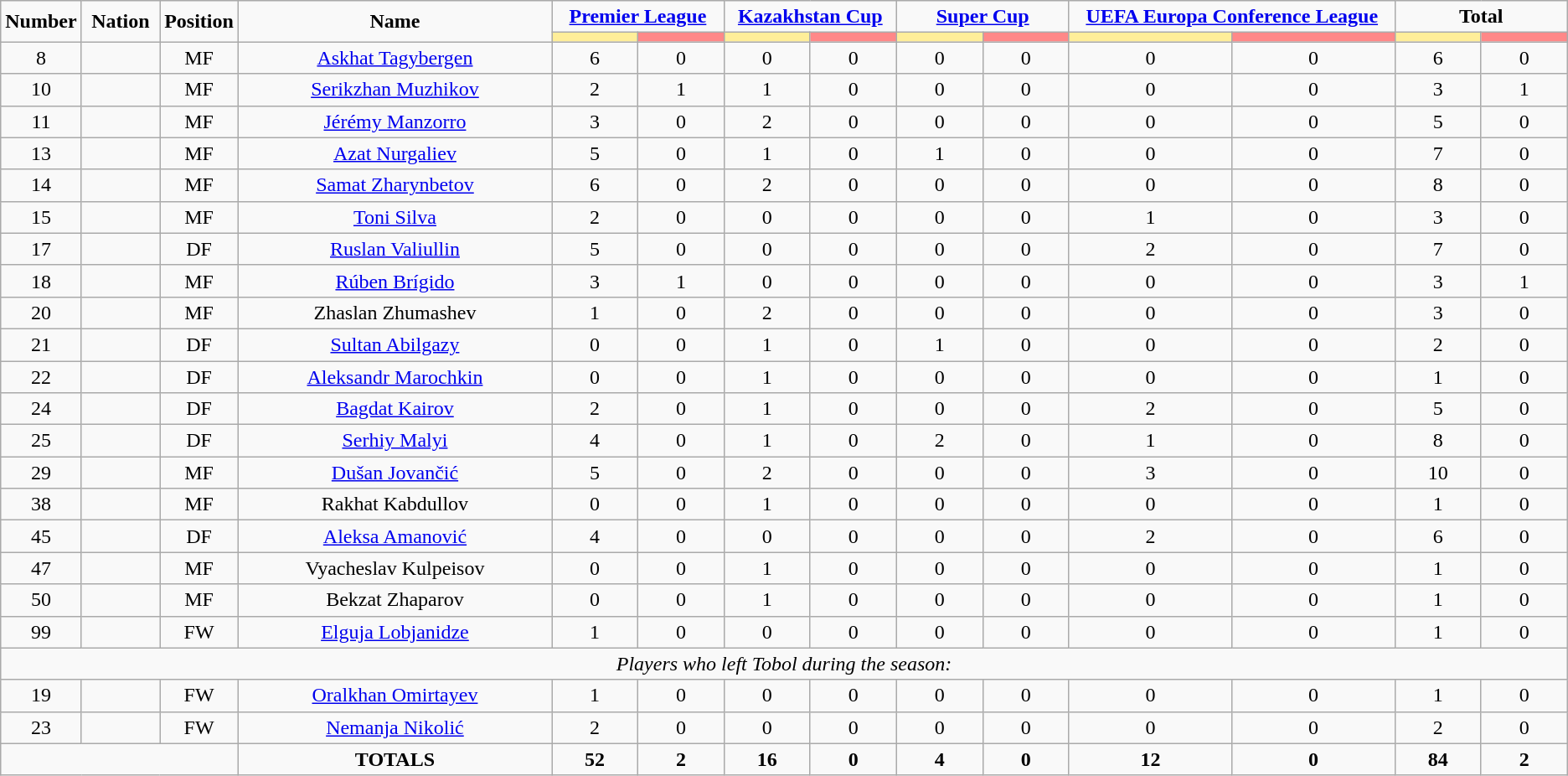<table class="wikitable" style="text-align:center;">
<tr>
<td rowspan="2"  style="width:5%; text-align:center;"><strong>Number</strong></td>
<td rowspan="2"  style="width:5%; text-align:center;"><strong>Nation</strong></td>
<td rowspan="2"  style="width:5%; text-align:center;"><strong>Position</strong></td>
<td rowspan="2"  style="width:20%; text-align:center;"><strong>Name</strong></td>
<td colspan="2" style="text-align:center;"><strong><a href='#'>Premier League</a></strong></td>
<td colspan="2" style="text-align:center;"><strong><a href='#'>Kazakhstan Cup</a></strong></td>
<td colspan="2" style="text-align:center;"><strong><a href='#'>Super Cup</a></strong></td>
<td colspan="2" style="text-align:center;"><strong><a href='#'>UEFA Europa Conference League</a></strong></td>
<td colspan="2" style="text-align:center;"><strong>Total</strong></td>
</tr>
<tr>
<th style="width:60px; background:#fe9;"></th>
<th style="width:60px; background:#ff8888;"></th>
<th style="width:60px; background:#fe9;"></th>
<th style="width:60px; background:#ff8888;"></th>
<th style="width:60px; background:#fe9;"></th>
<th style="width:60px; background:#ff8888;"></th>
<th style="width:120px; background:#fe9;"></th>
<th style="width:120px; background:#ff8888;"></th>
<th style="width:60px; background:#fe9;"></th>
<th style="width:60px; background:#ff8888;"></th>
</tr>
<tr>
<td>8</td>
<td></td>
<td>MF</td>
<td><a href='#'>Askhat Tagybergen</a></td>
<td>6</td>
<td>0</td>
<td>0</td>
<td>0</td>
<td>0</td>
<td>0</td>
<td>0</td>
<td>0</td>
<td>6</td>
<td>0</td>
</tr>
<tr>
<td>10</td>
<td></td>
<td>MF</td>
<td><a href='#'>Serikzhan Muzhikov</a></td>
<td>2</td>
<td>1</td>
<td>1</td>
<td>0</td>
<td>0</td>
<td>0</td>
<td>0</td>
<td>0</td>
<td>3</td>
<td>1</td>
</tr>
<tr>
<td>11</td>
<td></td>
<td>MF</td>
<td><a href='#'>Jérémy Manzorro</a></td>
<td>3</td>
<td>0</td>
<td>2</td>
<td>0</td>
<td>0</td>
<td>0</td>
<td>0</td>
<td>0</td>
<td>5</td>
<td>0</td>
</tr>
<tr>
<td>13</td>
<td></td>
<td>MF</td>
<td><a href='#'>Azat Nurgaliev</a></td>
<td>5</td>
<td>0</td>
<td>1</td>
<td>0</td>
<td>1</td>
<td>0</td>
<td>0</td>
<td>0</td>
<td>7</td>
<td>0</td>
</tr>
<tr>
<td>14</td>
<td></td>
<td>MF</td>
<td><a href='#'>Samat Zharynbetov</a></td>
<td>6</td>
<td>0</td>
<td>2</td>
<td>0</td>
<td>0</td>
<td>0</td>
<td>0</td>
<td>0</td>
<td>8</td>
<td>0</td>
</tr>
<tr>
<td>15</td>
<td></td>
<td>MF</td>
<td><a href='#'>Toni Silva</a></td>
<td>2</td>
<td>0</td>
<td>0</td>
<td>0</td>
<td>0</td>
<td>0</td>
<td>1</td>
<td>0</td>
<td>3</td>
<td>0</td>
</tr>
<tr>
<td>17</td>
<td></td>
<td>DF</td>
<td><a href='#'>Ruslan Valiullin</a></td>
<td>5</td>
<td>0</td>
<td>0</td>
<td>0</td>
<td>0</td>
<td>0</td>
<td>2</td>
<td>0</td>
<td>7</td>
<td>0</td>
</tr>
<tr>
<td>18</td>
<td></td>
<td>MF</td>
<td><a href='#'>Rúben Brígido</a></td>
<td>3</td>
<td>1</td>
<td>0</td>
<td>0</td>
<td>0</td>
<td>0</td>
<td>0</td>
<td>0</td>
<td>3</td>
<td>1</td>
</tr>
<tr>
<td>20</td>
<td></td>
<td>MF</td>
<td>Zhaslan Zhumashev</td>
<td>1</td>
<td>0</td>
<td>2</td>
<td>0</td>
<td>0</td>
<td>0</td>
<td>0</td>
<td>0</td>
<td>3</td>
<td>0</td>
</tr>
<tr>
<td>21</td>
<td></td>
<td>DF</td>
<td><a href='#'>Sultan Abilgazy</a></td>
<td>0</td>
<td>0</td>
<td>1</td>
<td>0</td>
<td>1</td>
<td>0</td>
<td>0</td>
<td>0</td>
<td>2</td>
<td>0</td>
</tr>
<tr>
<td>22</td>
<td></td>
<td>DF</td>
<td><a href='#'>Aleksandr Marochkin</a></td>
<td>0</td>
<td>0</td>
<td>1</td>
<td>0</td>
<td>0</td>
<td>0</td>
<td>0</td>
<td>0</td>
<td>1</td>
<td>0</td>
</tr>
<tr>
<td>24</td>
<td></td>
<td>DF</td>
<td><a href='#'>Bagdat Kairov</a></td>
<td>2</td>
<td>0</td>
<td>1</td>
<td>0</td>
<td>0</td>
<td>0</td>
<td>2</td>
<td>0</td>
<td>5</td>
<td>0</td>
</tr>
<tr>
<td>25</td>
<td></td>
<td>DF</td>
<td><a href='#'>Serhiy Malyi</a></td>
<td>4</td>
<td>0</td>
<td>1</td>
<td>0</td>
<td>2</td>
<td>0</td>
<td>1</td>
<td>0</td>
<td>8</td>
<td>0</td>
</tr>
<tr>
<td>29</td>
<td></td>
<td>MF</td>
<td><a href='#'>Dušan Jovančić</a></td>
<td>5</td>
<td>0</td>
<td>2</td>
<td>0</td>
<td>0</td>
<td>0</td>
<td>3</td>
<td>0</td>
<td>10</td>
<td>0</td>
</tr>
<tr>
<td>38</td>
<td></td>
<td>MF</td>
<td>Rakhat Kabdullov</td>
<td>0</td>
<td>0</td>
<td>1</td>
<td>0</td>
<td>0</td>
<td>0</td>
<td>0</td>
<td>0</td>
<td>1</td>
<td>0</td>
</tr>
<tr>
<td>45</td>
<td></td>
<td>DF</td>
<td><a href='#'>Aleksa Amanović</a></td>
<td>4</td>
<td>0</td>
<td>0</td>
<td>0</td>
<td>0</td>
<td>0</td>
<td>2</td>
<td>0</td>
<td>6</td>
<td>0</td>
</tr>
<tr>
<td>47</td>
<td></td>
<td>MF</td>
<td>Vyacheslav Kulpeisov</td>
<td>0</td>
<td>0</td>
<td>1</td>
<td>0</td>
<td>0</td>
<td>0</td>
<td>0</td>
<td>0</td>
<td>1</td>
<td>0</td>
</tr>
<tr>
<td>50</td>
<td></td>
<td>MF</td>
<td>Bekzat Zhaparov</td>
<td>0</td>
<td>0</td>
<td>1</td>
<td>0</td>
<td>0</td>
<td>0</td>
<td>0</td>
<td>0</td>
<td>1</td>
<td>0</td>
</tr>
<tr>
<td>99</td>
<td></td>
<td>FW</td>
<td><a href='#'>Elguja Lobjanidze</a></td>
<td>1</td>
<td>0</td>
<td>0</td>
<td>0</td>
<td>0</td>
<td>0</td>
<td>0</td>
<td>0</td>
<td>1</td>
<td>0</td>
</tr>
<tr>
<td colspan="14"><em>Players who left Tobol during the season:</em></td>
</tr>
<tr>
<td>19</td>
<td></td>
<td>FW</td>
<td><a href='#'>Oralkhan Omirtayev</a></td>
<td>1</td>
<td>0</td>
<td>0</td>
<td>0</td>
<td>0</td>
<td>0</td>
<td>0</td>
<td>0</td>
<td>1</td>
<td>0</td>
</tr>
<tr>
<td>23</td>
<td></td>
<td>FW</td>
<td><a href='#'>Nemanja Nikolić</a></td>
<td>2</td>
<td>0</td>
<td>0</td>
<td>0</td>
<td>0</td>
<td>0</td>
<td>0</td>
<td>0</td>
<td>2</td>
<td>0</td>
</tr>
<tr>
<td colspan="3"></td>
<td><strong>TOTALS</strong></td>
<td><strong>52</strong></td>
<td><strong>2</strong></td>
<td><strong>16</strong></td>
<td><strong>0</strong></td>
<td><strong>4</strong></td>
<td><strong>0</strong></td>
<td><strong>12</strong></td>
<td><strong>0</strong></td>
<td><strong>84</strong></td>
<td><strong>2</strong></td>
</tr>
</table>
